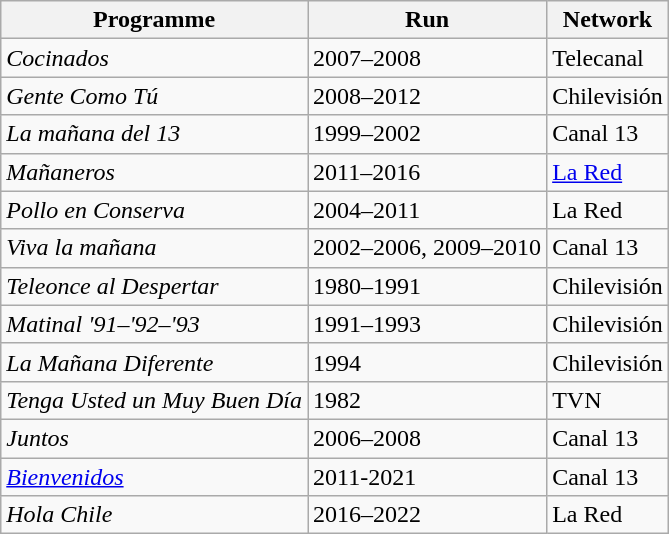<table class="wikitable">
<tr>
<th>Programme</th>
<th>Run</th>
<th>Network</th>
</tr>
<tr>
<td><em>Cocinados</em></td>
<td>2007–2008</td>
<td>Telecanal</td>
</tr>
<tr>
<td><em>Gente Como Tú</em></td>
<td>2008–2012</td>
<td>Chilevisión</td>
</tr>
<tr>
<td><em>La mañana del 13</em></td>
<td>1999–2002</td>
<td>Canal 13</td>
</tr>
<tr>
<td><em>Mañaneros</em></td>
<td>2011–2016</td>
<td><a href='#'>La Red</a></td>
</tr>
<tr>
<td><em>Pollo en Conserva</em></td>
<td>2004–2011</td>
<td>La Red</td>
</tr>
<tr>
<td><em>Viva la mañana</em></td>
<td>2002–2006, 2009–2010</td>
<td>Canal 13</td>
</tr>
<tr>
<td><em>Teleonce al Despertar</em></td>
<td>1980–1991</td>
<td>Chilevisión</td>
</tr>
<tr>
<td><em>Matinal '91–'92–'93</em></td>
<td>1991–1993</td>
<td>Chilevisión</td>
</tr>
<tr>
<td><em>La Mañana Diferente</em></td>
<td>1994</td>
<td>Chilevisión</td>
</tr>
<tr>
<td><em>Tenga Usted un Muy Buen Día</em></td>
<td>1982</td>
<td>TVN</td>
</tr>
<tr>
<td><em>Juntos</em></td>
<td>2006–2008</td>
<td>Canal 13</td>
</tr>
<tr>
<td><a href='#'><em>Bienvenidos</em></a></td>
<td>2011-2021</td>
<td>Canal 13</td>
</tr>
<tr>
<td><em>Hola Chile</em></td>
<td>2016–2022</td>
<td>La Red</td>
</tr>
</table>
